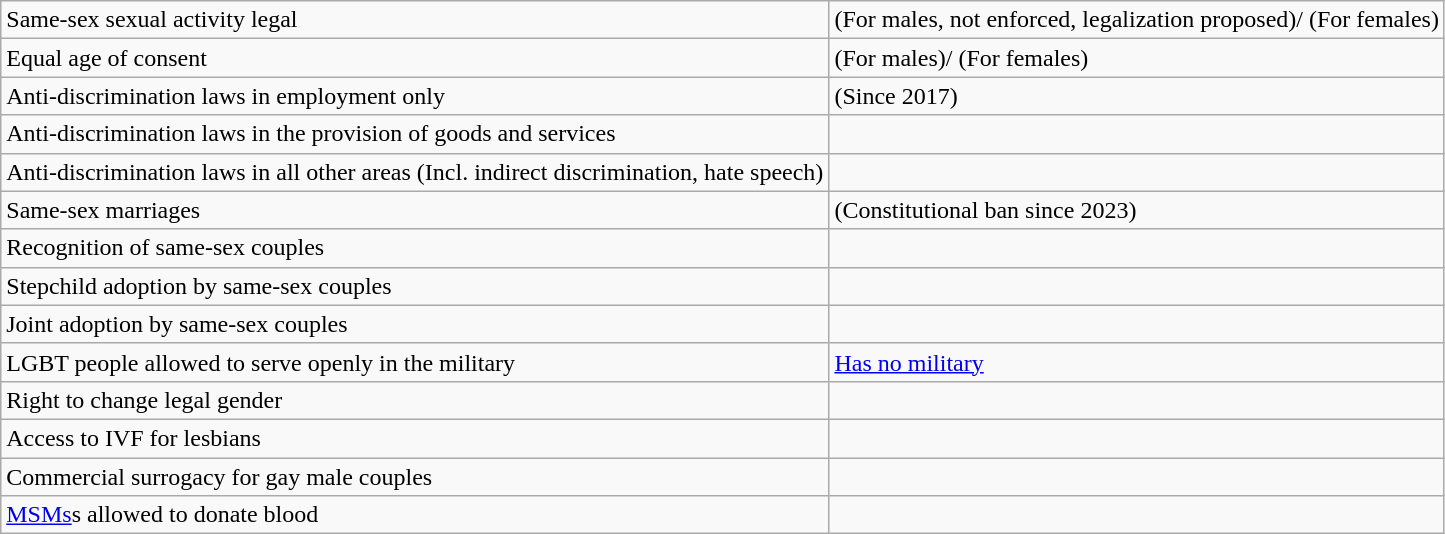<table class="wikitable">
<tr>
<td>Same-sex sexual activity legal</td>
<td> (For males, not enforced, legalization proposed)/ (For females)</td>
</tr>
<tr>
<td>Equal age of consent</td>
<td> (For males)/ (For females)</td>
</tr>
<tr>
<td>Anti-discrimination laws in employment only</td>
<td> (Since 2017)</td>
</tr>
<tr>
<td>Anti-discrimination laws in the provision of goods and services</td>
<td></td>
</tr>
<tr>
<td>Anti-discrimination laws in all other areas (Incl. indirect discrimination, hate speech)</td>
<td></td>
</tr>
<tr>
<td>Same-sex marriages</td>
<td> (Constitutional ban since 2023)</td>
</tr>
<tr>
<td>Recognition of same-sex couples</td>
<td></td>
</tr>
<tr>
<td>Stepchild adoption by same-sex couples</td>
<td></td>
</tr>
<tr>
<td>Joint adoption by same-sex couples</td>
<td></td>
</tr>
<tr>
<td>LGBT people allowed to serve openly in the military</td>
<td><a href='#'>Has no military</a></td>
</tr>
<tr>
<td>Right to change legal gender</td>
<td></td>
</tr>
<tr>
<td>Access to IVF for lesbians</td>
<td></td>
</tr>
<tr>
<td>Commercial surrogacy for gay male couples</td>
<td></td>
</tr>
<tr>
<td><a href='#'>MSMs</a>s allowed to donate blood</td>
<td></td>
</tr>
</table>
